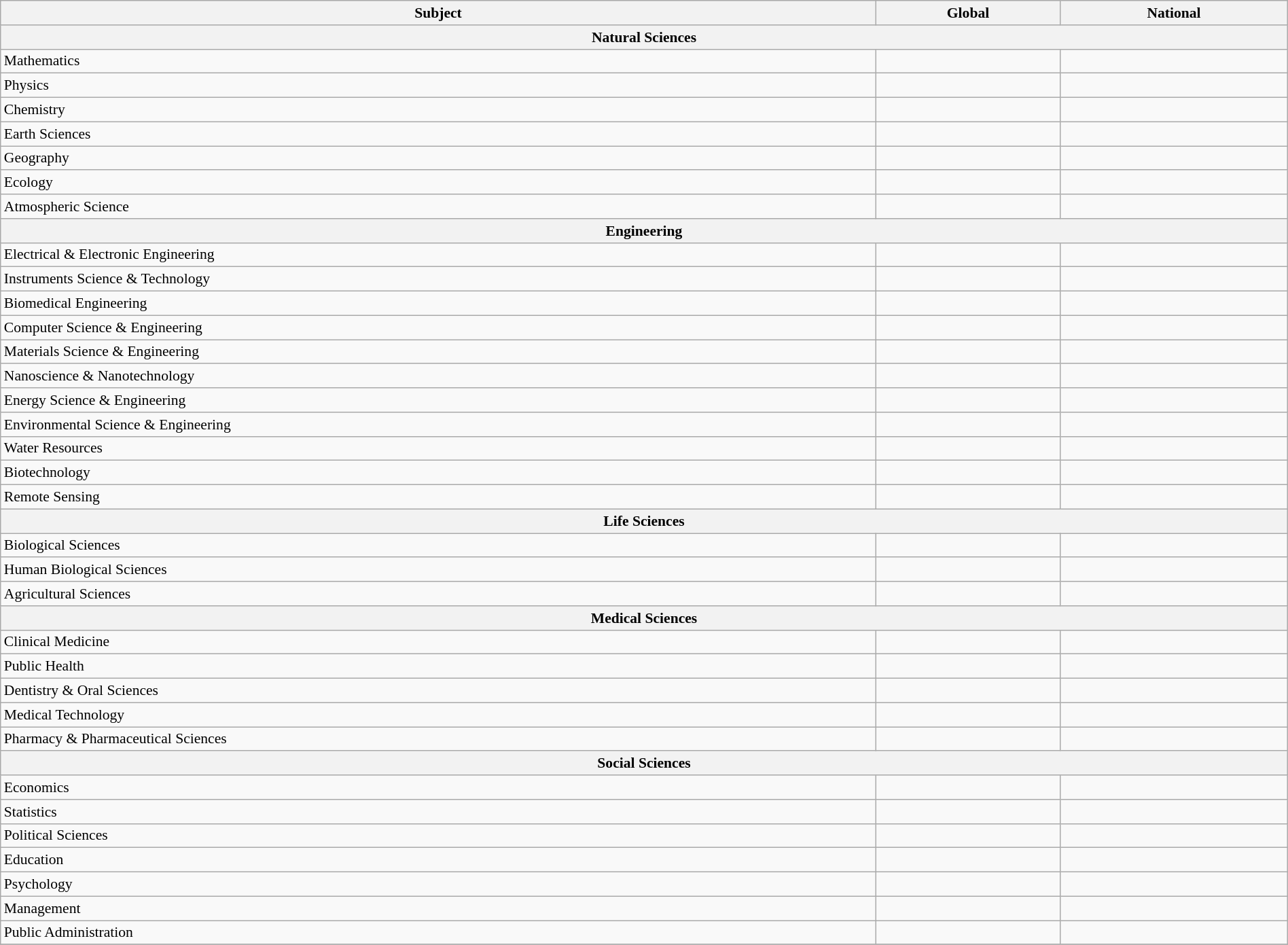<table class="wikitable sortable" style="width: 100%; font-size: 90%">
<tr>
<th>Subject</th>
<th>Global</th>
<th>National</th>
</tr>
<tr>
<th colspan="3">Natural Sciences</th>
</tr>
<tr>
<td>Mathematics</td>
<td data-sort-value="201–300"></td>
<td data-sort-value="12–18"></td>
</tr>
<tr>
<td>Physics</td>
<td data-sort-value="201–300"></td>
<td data-sort-value="13–23"></td>
</tr>
<tr>
<td>Chemistry</td>
<td data-sort-value="201–300"></td>
<td data-sort-value="16–25"></td>
</tr>
<tr>
<td>Earth Sciences</td>
<td data-sort-value="201–300"></td>
<td data-sort-value="17–23"></td>
</tr>
<tr>
<td>Geography</td>
<td data-sort-value="151–200"></td>
<td data-sort-value="8–13"></td>
</tr>
<tr>
<td>Ecology</td>
<td data-sort-value="51–75"></td>
<td data-sort-value="4–6"></td>
</tr>
<tr>
<td>Atmospheric Science</td>
<td data-sort-value="201–300"></td>
<td data-sort-value="15–20"></td>
</tr>
<tr>
<th colspan="3">Engineering</th>
</tr>
<tr>
<td>Electrical & Electronic Engineering</td>
<td data-sort-value="301–400"></td>
<td data-sort-value="8–15"></td>
</tr>
<tr>
<td>Instruments Science & Technology</td>
<td data-sort-value="201–300"></td>
<td data-sort-value="3–6"></td>
</tr>
<tr>
<td>Biomedical Engineering</td>
<td data-sort-value="101–150"></td>
<td data-sort-value="6–10"></td>
</tr>
<tr>
<td>Computer Science & Engineering</td>
<td data-sort-value="101–150"></td>
<td data-sort-value="2"></td>
</tr>
<tr>
<td>Materials Science & Engineering</td>
<td data-sort-value="301–400"></td>
<td data-sort-value="16–21"></td>
</tr>
<tr>
<td>Nanoscience & Nanotechnology</td>
<td data-sort-value="301–400"></td>
<td data-sort-value="18–27"></td>
</tr>
<tr>
<td>Energy Science & Engineering</td>
<td data-sort-value="201–300"></td>
<td data-sort-value="8–10"></td>
</tr>
<tr>
<td>Environmental Science & Engineering</td>
<td data-sort-value="301–400"></td>
<td data-sort-value="11–21"></td>
</tr>
<tr>
<td>Water Resources</td>
<td data-sort-value="76–100"></td>
<td data-sort-value="1–3"></td>
</tr>
<tr>
<td>Biotechnology</td>
<td data-sort-value="101–150"></td>
<td data-sort-value="5–7"></td>
</tr>
<tr>
<td>Remote Sensing</td>
<td data-sort-value="51–75"></td>
<td data-sort-value="3–4"></td>
</tr>
<tr>
<th colspan="3">Life Sciences</th>
</tr>
<tr>
<td>Biological Sciences</td>
<td data-sort-value="76–100"></td>
<td data-sort-value="6–11"></td>
</tr>
<tr>
<td>Human Biological Sciences</td>
<td data-sort-value="51–75"></td>
<td data-sort-value="6–8"></td>
</tr>
<tr>
<td>Agricultural Sciences</td>
<td data-sort-value="76–100"></td>
<td data-sort-value="5"></td>
</tr>
<tr>
<th colspan="3">Medical Sciences</th>
</tr>
<tr>
<td>Clinical Medicine</td>
<td data-sort-value="301–400"></td>
<td data-sort-value="23–30"></td>
</tr>
<tr>
<td>Public Health</td>
<td data-sort-value="401–500"></td>
<td data-sort-value="23–25"></td>
</tr>
<tr>
<td>Dentistry & Oral Sciences</td>
<td data-sort-value="76–100"></td>
<td data-sort-value="5–7"></td>
</tr>
<tr>
<td>Medical Technology</td>
<td data-sort-value="40"></td>
<td data-sort-value="5"></td>
</tr>
<tr>
<td>Pharmacy & Pharmaceutical Sciences</td>
<td data-sort-value="76–100"></td>
<td data-sort-value="7–9"></td>
</tr>
<tr>
<th colspan="3">Social Sciences</th>
</tr>
<tr>
<td>Economics</td>
<td data-sort-value="301–400"></td>
<td data-sort-value="16–23"></td>
</tr>
<tr>
<td>Statistics</td>
<td data-sort-value="151–200"></td>
<td data-sort-value="7–11"></td>
</tr>
<tr>
<td>Political Sciences</td>
<td data-sort-value="201–300"></td>
<td data-sort-value="13–16"></td>
</tr>
<tr>
<td>Education</td>
<td data-sort-value="151–200"></td>
<td data-sort-value="3–7"></td>
</tr>
<tr>
<td>Psychology</td>
<td data-sort-value="101–150"></td>
<td data-sort-value="5–11"></td>
</tr>
<tr>
<td>Management</td>
<td data-sort-value="401–500"></td>
<td data-sort-value="15–26"></td>
</tr>
<tr>
<td>Public Administration</td>
<td data-sort-value="101–150"></td>
<td data-sort-value="6–7"></td>
</tr>
<tr>
</tr>
</table>
